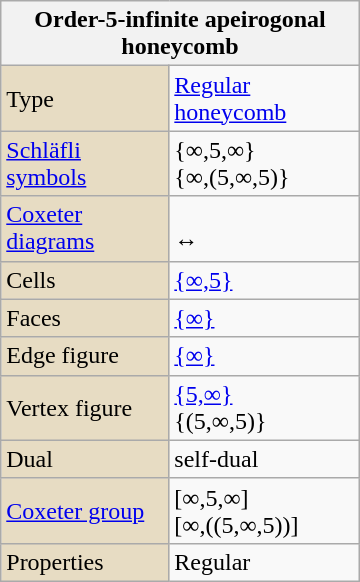<table class="wikitable" align="right" style="margin-left:10px" width=240>
<tr>
<th bgcolor=#e7dcc3 colspan=2>Order-5-infinite apeirogonal honeycomb</th>
</tr>
<tr>
<td bgcolor=#e7dcc3>Type</td>
<td><a href='#'>Regular honeycomb</a></td>
</tr>
<tr>
<td bgcolor=#e7dcc3><a href='#'>Schläfli symbols</a></td>
<td>{∞,5,∞}<br>{∞,(5,∞,5)}</td>
</tr>
<tr>
<td bgcolor=#e7dcc3><a href='#'>Coxeter diagrams</a></td>
<td><br> ↔ </td>
</tr>
<tr>
<td bgcolor=#e7dcc3>Cells</td>
<td><a href='#'>{∞,5}</a> </td>
</tr>
<tr>
<td bgcolor=#e7dcc3>Faces</td>
<td><a href='#'>{∞}</a></td>
</tr>
<tr>
<td bgcolor=#e7dcc3>Edge figure</td>
<td><a href='#'>{∞}</a></td>
</tr>
<tr>
<td bgcolor=#e7dcc3>Vertex figure</td>
<td> <a href='#'>{5,∞}</a><br> {(5,∞,5)}</td>
</tr>
<tr>
<td bgcolor=#e7dcc3>Dual</td>
<td>self-dual</td>
</tr>
<tr>
<td bgcolor=#e7dcc3><a href='#'>Coxeter group</a></td>
<td>[∞,5,∞]<br>[∞,((5,∞,5))]</td>
</tr>
<tr>
<td bgcolor=#e7dcc3>Properties</td>
<td>Regular</td>
</tr>
</table>
